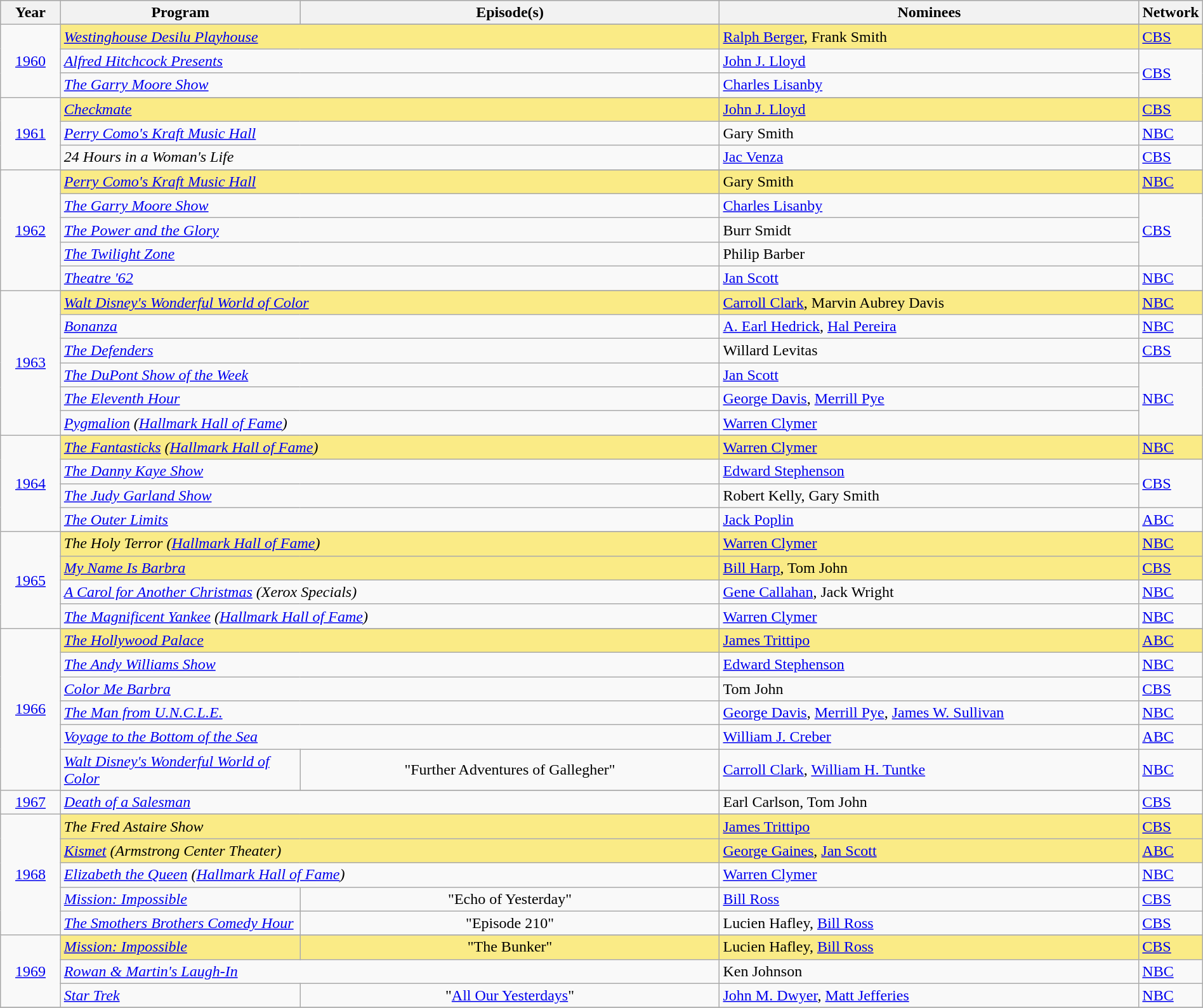<table class="wikitable" style="width:100%">
<tr bgcolor="#bebebe">
<th width="5%">Year</th>
<th width="20%">Program</th>
<th width="35%">Episode(s)</th>
<th width="35%">Nominees</th>
<th width="5%">Network</th>
</tr>
<tr>
<td rowspan=4 style="text-align:center"><a href='#'>1960</a><br></td>
</tr>
<tr style="background:#FAEB86">
<td colspan=2><em><a href='#'>Westinghouse Desilu Playhouse</a></em></td>
<td><a href='#'>Ralph Berger</a>, Frank Smith</td>
<td><a href='#'>CBS</a></td>
</tr>
<tr>
<td colspan=2><em><a href='#'>Alfred Hitchcock Presents</a></em></td>
<td><a href='#'>John J. Lloyd</a></td>
<td rowspan=2><a href='#'>CBS</a></td>
</tr>
<tr>
<td colspan=2><em><a href='#'>The Garry Moore Show</a></em></td>
<td><a href='#'>Charles Lisanby</a></td>
</tr>
<tr>
<td rowspan=4 style="text-align:center"><a href='#'>1961</a><br></td>
</tr>
<tr style="background:#FAEB86">
<td colspan=2><em><a href='#'>Checkmate</a></em></td>
<td><a href='#'>John J. Lloyd</a></td>
<td><a href='#'>CBS</a></td>
</tr>
<tr>
<td colspan=2><em><a href='#'>Perry Como's Kraft Music Hall</a></em></td>
<td>Gary Smith</td>
<td><a href='#'>NBC</a></td>
</tr>
<tr>
<td colspan=2><em>24 Hours in a Woman's Life</em></td>
<td><a href='#'>Jac Venza</a></td>
<td><a href='#'>CBS</a></td>
</tr>
<tr>
<td rowspan=6 style="text-align:center"><a href='#'>1962</a><br></td>
</tr>
<tr style="background:#FAEB86">
<td colspan=2><em><a href='#'>Perry Como's Kraft Music Hall</a></em></td>
<td>Gary Smith</td>
<td><a href='#'>NBC</a></td>
</tr>
<tr>
<td colspan=2><em><a href='#'>The Garry Moore Show</a></em></td>
<td><a href='#'>Charles Lisanby</a></td>
<td rowspan=3><a href='#'>CBS</a></td>
</tr>
<tr>
<td colspan=2><em><a href='#'>The Power and the Glory</a></em></td>
<td>Burr Smidt</td>
</tr>
<tr>
<td colspan=2><em><a href='#'>The Twilight Zone</a></em></td>
<td>Philip Barber</td>
</tr>
<tr>
<td colspan=2><em><a href='#'>Theatre '62</a></em></td>
<td><a href='#'>Jan Scott</a></td>
<td><a href='#'>NBC</a></td>
</tr>
<tr>
<td rowspan=7 style="text-align:center"><a href='#'>1963</a><br></td>
</tr>
<tr style="background:#FAEB86">
<td colspan=2><em><a href='#'>Walt Disney's Wonderful World of Color</a></em></td>
<td><a href='#'>Carroll Clark</a>, Marvin Aubrey Davis</td>
<td><a href='#'>NBC</a></td>
</tr>
<tr>
<td colspan=2><em><a href='#'>Bonanza</a></em></td>
<td><a href='#'>A. Earl Hedrick</a>, <a href='#'>Hal Pereira</a></td>
<td><a href='#'>NBC</a></td>
</tr>
<tr>
<td colspan=2><em><a href='#'>The Defenders</a></em></td>
<td>Willard Levitas</td>
<td><a href='#'>CBS</a></td>
</tr>
<tr>
<td colspan=2><em><a href='#'>The DuPont Show of the Week</a></em></td>
<td><a href='#'>Jan Scott</a></td>
<td rowspan=3><a href='#'>NBC</a></td>
</tr>
<tr>
<td colspan=2><em><a href='#'>The Eleventh Hour</a></em></td>
<td><a href='#'>George Davis</a>, <a href='#'>Merrill Pye</a></td>
</tr>
<tr>
<td colspan=2><em><a href='#'>Pygmalion</a> (<a href='#'>Hallmark Hall of Fame</a>)</em></td>
<td><a href='#'>Warren Clymer</a></td>
</tr>
<tr>
<td rowspan=5 style="text-align:center"><a href='#'>1964</a><br></td>
</tr>
<tr style="background:#FAEB86">
<td colspan=2><em><a href='#'>The Fantasticks</a> (<a href='#'>Hallmark Hall of Fame</a>)</em></td>
<td><a href='#'>Warren Clymer</a></td>
<td><a href='#'>NBC</a></td>
</tr>
<tr>
<td colspan=2><em><a href='#'>The Danny Kaye Show</a></em></td>
<td><a href='#'>Edward Stephenson</a></td>
<td rowspan=2><a href='#'>CBS</a></td>
</tr>
<tr>
<td colspan=2><em><a href='#'>The Judy Garland Show</a></em></td>
<td>Robert Kelly, Gary Smith</td>
</tr>
<tr>
<td colspan=2><em><a href='#'>The Outer Limits</a></em></td>
<td><a href='#'>Jack Poplin</a></td>
<td><a href='#'>ABC</a></td>
</tr>
<tr>
<td rowspan=5 style="text-align:center"><a href='#'>1965</a><br></td>
</tr>
<tr style="background:#FAEB86">
<td colspan=2><em>The Holy Terror (<a href='#'>Hallmark Hall of Fame</a>)</em></td>
<td><a href='#'>Warren Clymer</a></td>
<td><a href='#'>NBC</a></td>
</tr>
<tr style="background:#FAEB86">
<td colspan=2><em><a href='#'>My Name Is Barbra</a></em></td>
<td><a href='#'>Bill Harp</a>, Tom John</td>
<td><a href='#'>CBS</a></td>
</tr>
<tr>
<td colspan=2><em><a href='#'>A Carol for Another Christmas</a> (Xerox Specials)</em></td>
<td><a href='#'>Gene Callahan</a>, Jack Wright</td>
<td><a href='#'>NBC</a></td>
</tr>
<tr>
<td colspan=2><em><a href='#'>The Magnificent Yankee</a> (<a href='#'>Hallmark Hall of Fame</a>)</em></td>
<td><a href='#'>Warren Clymer</a></td>
<td><a href='#'>NBC</a></td>
</tr>
<tr>
<td rowspan=7 style="text-align:center"><a href='#'>1966</a><br></td>
</tr>
<tr style="background:#FAEB86">
<td colspan=2><em><a href='#'>The Hollywood Palace</a></em></td>
<td><a href='#'>James Trittipo</a></td>
<td><a href='#'>ABC</a></td>
</tr>
<tr>
<td colspan=2><em><a href='#'>The Andy Williams Show</a></em></td>
<td><a href='#'>Edward Stephenson</a></td>
<td><a href='#'>NBC</a></td>
</tr>
<tr>
<td colspan=2><em><a href='#'>Color Me Barbra</a></em></td>
<td>Tom John</td>
<td><a href='#'>CBS</a></td>
</tr>
<tr>
<td colspan=2><em><a href='#'>The Man from U.N.C.L.E.</a></em></td>
<td><a href='#'>George Davis</a>, <a href='#'>Merrill Pye</a>, <a href='#'>James W. Sullivan</a></td>
<td><a href='#'>NBC</a></td>
</tr>
<tr>
<td colspan=2><em><a href='#'>Voyage to the Bottom of the Sea</a></em></td>
<td><a href='#'>William J. Creber</a></td>
<td><a href='#'>ABC</a></td>
</tr>
<tr>
<td><em><a href='#'>Walt Disney's Wonderful World of Color</a></em></td>
<td align=center>"Further Adventures of Gallegher"</td>
<td><a href='#'>Carroll Clark</a>, <a href='#'>William H. Tuntke</a></td>
<td><a href='#'>NBC</a></td>
</tr>
<tr>
<td rowspan=2 style="text-align:center"><a href='#'>1967</a></td>
</tr>
<tr>
<td colspan=2><em><a href='#'>Death of a Salesman</a></em></td>
<td>Earl Carlson, Tom John</td>
<td><a href='#'>CBS</a></td>
</tr>
<tr>
<td rowspan=6 style="text-align:center"><a href='#'>1968</a><br></td>
</tr>
<tr style="background:#FAEB86">
<td colspan=2><em>The Fred Astaire Show</em></td>
<td><a href='#'>James Trittipo</a></td>
<td><a href='#'>CBS</a></td>
</tr>
<tr style="background:#FAEB86">
<td colspan=2><em><a href='#'>Kismet</a> (Armstrong Center Theater)</em></td>
<td><a href='#'>George Gaines</a>, <a href='#'>Jan Scott</a></td>
<td><a href='#'>ABC</a></td>
</tr>
<tr>
<td colspan=2><em><a href='#'>Elizabeth the Queen</a> (<a href='#'>Hallmark Hall of Fame</a>)</em></td>
<td><a href='#'>Warren Clymer</a></td>
<td><a href='#'>NBC</a></td>
</tr>
<tr>
<td><em><a href='#'>Mission: Impossible</a></em></td>
<td align=center>"Echo of Yesterday"</td>
<td><a href='#'>Bill Ross</a></td>
<td><a href='#'>CBS</a></td>
</tr>
<tr>
<td><em><a href='#'>The Smothers Brothers Comedy Hour</a></em></td>
<td align=center>"Episode 210"</td>
<td>Lucien Hafley, <a href='#'>Bill Ross</a></td>
<td><a href='#'>CBS</a></td>
</tr>
<tr>
<td rowspan=4 style="text-align:center"><a href='#'>1969</a><br></td>
</tr>
<tr style="background:#FAEB86">
<td><em><a href='#'>Mission: Impossible</a></em></td>
<td align=center>"The Bunker"</td>
<td>Lucien Hafley, <a href='#'>Bill Ross</a></td>
<td><a href='#'>CBS</a></td>
</tr>
<tr>
<td colspan=2><em><a href='#'>Rowan & Martin's Laugh-In</a></em></td>
<td>Ken Johnson</td>
<td><a href='#'>NBC</a></td>
</tr>
<tr>
<td><em><a href='#'>Star Trek</a></em></td>
<td align=center>"<a href='#'>All Our Yesterdays</a>"</td>
<td><a href='#'>John M. Dwyer</a>, <a href='#'>Matt Jefferies</a></td>
<td><a href='#'>NBC</a></td>
</tr>
<tr>
</tr>
</table>
